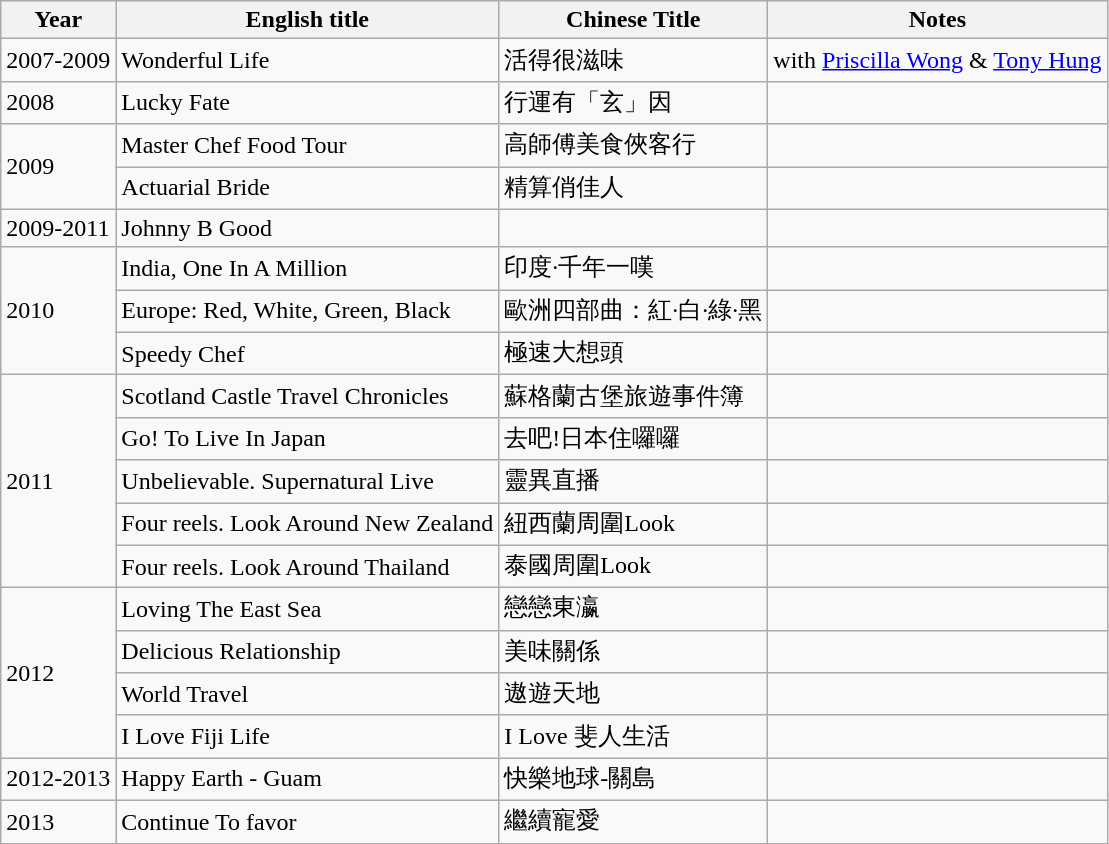<table class="wikitable">
<tr>
<th>Year</th>
<th>English title</th>
<th>Chinese Title</th>
<th>Notes</th>
</tr>
<tr>
<td>2007-2009</td>
<td>Wonderful Life</td>
<td>活得很滋味</td>
<td>with <a href='#'>Priscilla Wong</a> & <a href='#'>Tony Hung</a></td>
</tr>
<tr>
<td>2008</td>
<td>Lucky Fate</td>
<td>行運有「玄」因</td>
<td></td>
</tr>
<tr>
<td rowspan="2">2009</td>
<td>Master Chef Food Tour</td>
<td>高師傅美食俠客行</td>
<td></td>
</tr>
<tr>
<td>Actuarial Bride</td>
<td>精算俏佳人</td>
<td></td>
</tr>
<tr>
<td>2009-2011</td>
<td>Johnny B Good</td>
<td></td>
<td></td>
</tr>
<tr>
<td rowspan="3">2010</td>
<td>India, One In A Million</td>
<td>印度·千年一嘆</td>
<td></td>
</tr>
<tr>
<td>Europe: Red, White, Green, Black</td>
<td>歐洲四部曲：紅·白·綠·黑</td>
<td></td>
</tr>
<tr>
<td>Speedy Chef</td>
<td>極速大想頭</td>
<td></td>
</tr>
<tr>
<td rowspan="5">2011</td>
<td>Scotland Castle Travel Chronicles</td>
<td>蘇格蘭古堡旅遊事件簿</td>
<td></td>
</tr>
<tr>
<td>Go! To Live In Japan</td>
<td>去吧!日本住囉囉</td>
<td></td>
</tr>
<tr>
<td>Unbelievable. Supernatural Live</td>
<td>靈異直播</td>
<td></td>
</tr>
<tr>
<td>Four reels. Look Around New Zealand</td>
<td>紐西蘭周圍Look</td>
<td></td>
</tr>
<tr>
<td>Four reels. Look Around Thailand</td>
<td>泰國周圍Look</td>
<td></td>
</tr>
<tr>
<td rowspan="4">2012</td>
<td>Loving The East Sea</td>
<td>戀戀東瀛</td>
<td></td>
</tr>
<tr>
<td>Delicious Relationship</td>
<td>美味關係</td>
<td></td>
</tr>
<tr>
<td>World Travel</td>
<td>遨遊天地</td>
<td></td>
</tr>
<tr>
<td>I Love Fiji Life</td>
<td>I Love 斐人生活</td>
<td></td>
</tr>
<tr>
<td>2012-2013</td>
<td>Happy Earth - Guam</td>
<td>快樂地球-關島</td>
<td></td>
</tr>
<tr>
<td>2013</td>
<td>Continue To favor</td>
<td>繼續寵愛</td>
<td></td>
</tr>
</table>
